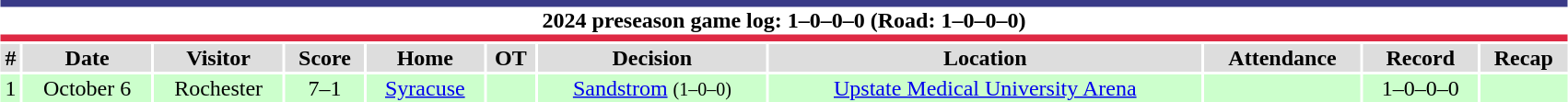<table class="toccolours collapsible collapsed" style="width:90%; clear:both; margin:1.5em auto; text-align:center;">
<tr>
<th colspan="11" style="background:#FFFFFF; border-top:#393A87 5px solid; border-bottom:#DE2944 5px solid;">2024 preseason game log: 1–0–0–0 (Road: 1–0–0–0)</th>
</tr>
<tr style="background:#ddd;">
<th>#</th>
<th>Date</th>
<th>Visitor</th>
<th>Score</th>
<th>Home</th>
<th>OT</th>
<th>Decision</th>
<th>Location</th>
<th>Attendance</th>
<th>Record</th>
<th>Recap</th>
</tr>
<tr style="background:#cfc;">
<td>1</td>
<td>October 6</td>
<td>Rochester</td>
<td>7–1</td>
<td><a href='#'>Syracuse</a></td>
<td></td>
<td><a href='#'>Sandstrom</a> <small>(1–0–0)</small></td>
<td><a href='#'>Upstate Medical University Arena</a></td>
<td></td>
<td>1–0–0–0</td>
<td></td>
</tr>
</table>
